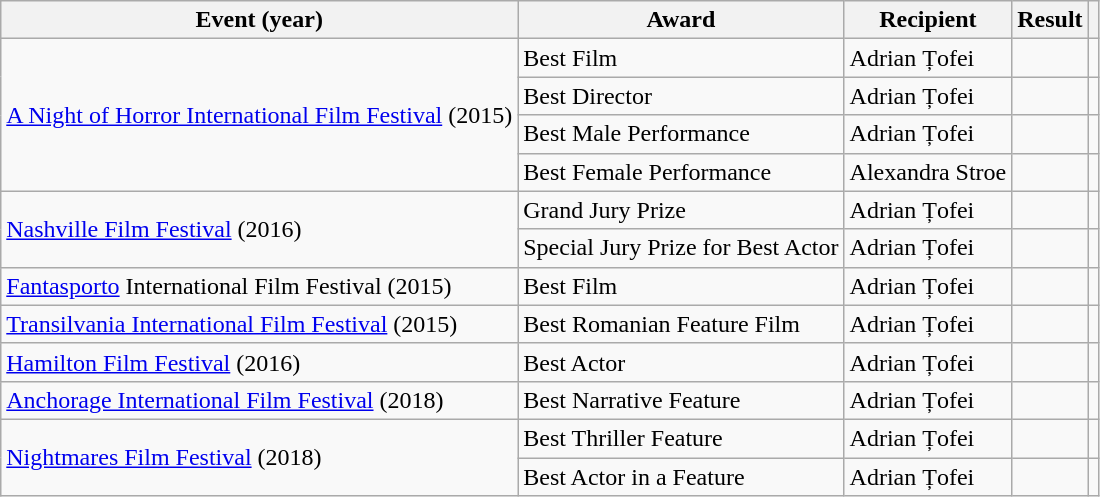<table class="wikitable">
<tr>
<th>Event (year)</th>
<th>Award</th>
<th>Recipient</th>
<th>Result</th>
<th></th>
</tr>
<tr>
<td rowspan=4><a href='#'>A Night of Horror International Film Festival</a> (2015)</td>
<td>Best Film</td>
<td>Adrian Țofei</td>
<td></td>
<td></td>
</tr>
<tr>
<td>Best Director</td>
<td>Adrian Țofei</td>
<td></td>
<td></td>
</tr>
<tr>
<td>Best Male Performance</td>
<td>Adrian Țofei</td>
<td></td>
<td></td>
</tr>
<tr>
<td>Best Female Performance</td>
<td>Alexandra Stroe</td>
<td></td>
<td></td>
</tr>
<tr>
<td rowspan=2><a href='#'>Nashville Film Festival</a> (2016)</td>
<td>Grand Jury Prize</td>
<td>Adrian Țofei</td>
<td></td>
<td></td>
</tr>
<tr>
<td>Special Jury Prize for Best Actor</td>
<td>Adrian Țofei</td>
<td></td>
<td></td>
</tr>
<tr>
<td><a href='#'>Fantasporto</a> International Film Festival (2015)</td>
<td>Best Film</td>
<td>Adrian Țofei</td>
<td></td>
<td></td>
</tr>
<tr>
<td><a href='#'>Transilvania International Film Festival</a> (2015)</td>
<td>Best Romanian Feature Film</td>
<td>Adrian Țofei</td>
<td></td>
<td></td>
</tr>
<tr>
<td><a href='#'>Hamilton Film Festival</a> (2016)</td>
<td>Best Actor</td>
<td>Adrian Țofei</td>
<td></td>
<td></td>
</tr>
<tr>
<td><a href='#'>Anchorage International Film Festival</a> (2018)</td>
<td>Best Narrative Feature</td>
<td>Adrian Țofei</td>
<td></td>
<td></td>
</tr>
<tr>
<td rowspan="2"><a href='#'>Nightmares Film Festival</a> (2018)</td>
<td>Best Thriller Feature</td>
<td>Adrian Țofei</td>
<td></td>
<td></td>
</tr>
<tr>
<td>Best Actor in a Feature</td>
<td>Adrian Țofei</td>
<td></td>
<td></td>
</tr>
</table>
